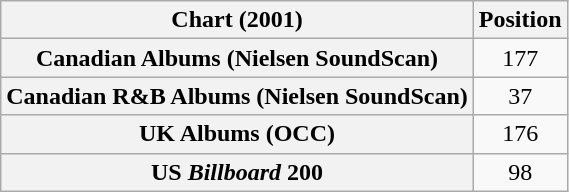<table class="wikitable sortable plainrowheaders" style="text-align:center;">
<tr>
<th>Chart (2001)</th>
<th>Position</th>
</tr>
<tr>
<th scope="row">Canadian Albums (Nielsen SoundScan)</th>
<td>177</td>
</tr>
<tr>
<th scope="row">Canadian R&B Albums (Nielsen SoundScan)</th>
<td>37</td>
</tr>
<tr>
<th scope="row">UK Albums (OCC)</th>
<td>176</td>
</tr>
<tr>
<th scope="row">US <em>Billboard</em> 200</th>
<td>98</td>
</tr>
</table>
